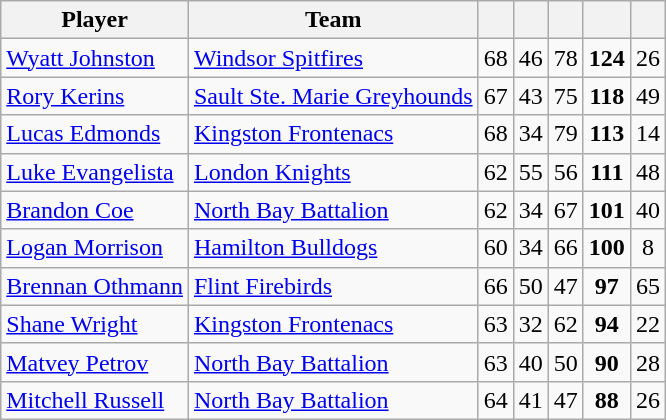<table class="wikitable" style="text-align:center">
<tr>
<th width:30%;">Player</th>
<th width:30%;">Team</th>
<th width:7.5%;"></th>
<th width:7.5%;"></th>
<th width:7.5%;"></th>
<th width:7.5%;"></th>
<th width:7.5%;"></th>
</tr>
<tr>
<td align=left><a href='#'>Wyatt Johnston</a></td>
<td align=left><a href='#'>Windsor Spitfires</a></td>
<td>68</td>
<td>46</td>
<td>78</td>
<td><strong>124</strong></td>
<td>26</td>
</tr>
<tr>
<td align=left><a href='#'>Rory Kerins</a></td>
<td align=left><a href='#'>Sault Ste. Marie Greyhounds</a></td>
<td>67</td>
<td>43</td>
<td>75</td>
<td><strong>118</strong></td>
<td>49</td>
</tr>
<tr>
<td align=left><a href='#'>Lucas Edmonds</a></td>
<td align=left><a href='#'>Kingston Frontenacs</a></td>
<td>68</td>
<td>34</td>
<td>79</td>
<td><strong>113</strong></td>
<td>14</td>
</tr>
<tr>
<td align=left><a href='#'>Luke Evangelista</a></td>
<td align=left><a href='#'>London Knights</a></td>
<td>62</td>
<td>55</td>
<td>56</td>
<td><strong>111</strong></td>
<td>48</td>
</tr>
<tr>
<td align=left><a href='#'>Brandon Coe</a></td>
<td align=left><a href='#'>North Bay Battalion</a></td>
<td>62</td>
<td>34</td>
<td>67</td>
<td><strong>101</strong></td>
<td>40</td>
</tr>
<tr>
<td align=left><a href='#'>Logan Morrison</a></td>
<td align=left><a href='#'>Hamilton Bulldogs</a></td>
<td>60</td>
<td>34</td>
<td>66</td>
<td><strong>100</strong></td>
<td>8</td>
</tr>
<tr>
<td align=left><a href='#'>Brennan Othmann</a></td>
<td align=left><a href='#'>Flint Firebirds</a></td>
<td>66</td>
<td>50</td>
<td>47</td>
<td><strong>97</strong></td>
<td>65</td>
</tr>
<tr>
<td align=left><a href='#'>Shane Wright</a></td>
<td align=left><a href='#'>Kingston Frontenacs</a></td>
<td>63</td>
<td>32</td>
<td>62</td>
<td><strong>94</strong></td>
<td>22</td>
</tr>
<tr>
<td align=left><a href='#'>Matvey Petrov</a></td>
<td align=left><a href='#'>North Bay Battalion</a></td>
<td>63</td>
<td>40</td>
<td>50</td>
<td><strong>90</strong></td>
<td>28</td>
</tr>
<tr>
<td align=left><a href='#'>Mitchell Russell</a></td>
<td align=left><a href='#'>North Bay Battalion</a></td>
<td>64</td>
<td>41</td>
<td>47</td>
<td><strong>88</strong></td>
<td>26</td>
</tr>
</table>
